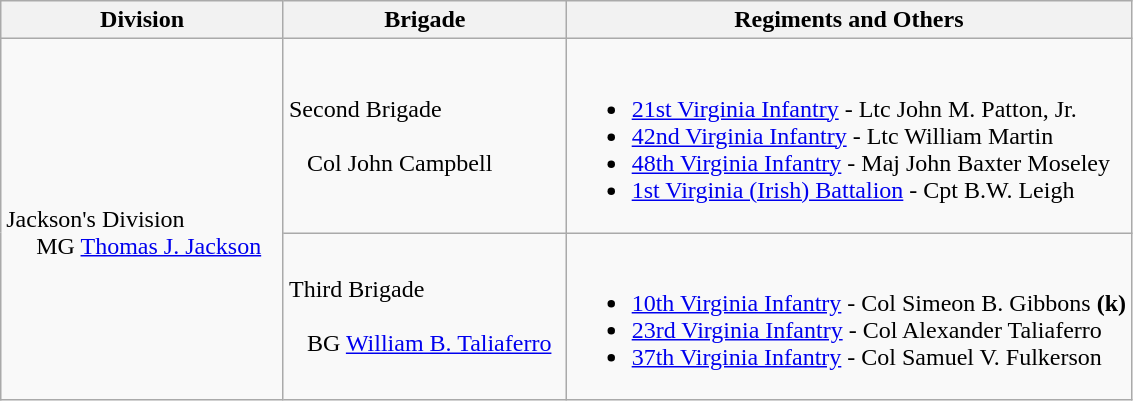<table class="wikitable">
<tr>
<th width=25%>Division</th>
<th width=25%>Brigade</th>
<th>Regiments and Others</th>
</tr>
<tr>
<td rowspan=2><br>Jackson's Division
<br>    
MG <a href='#'>Thomas J. Jackson</a></td>
<td>Second Brigade<br><br>  
Col John Campbell</td>
<td><br><ul><li><a href='#'>21st Virginia Infantry</a> - Ltc John M. Patton, Jr.</li><li><a href='#'>42nd Virginia Infantry</a> -  Ltc William Martin</li><li><a href='#'>48th Virginia Infantry</a> - Maj John Baxter Moseley</li><li><a href='#'>1st Virginia (Irish) Battalion</a> - Cpt B.W. Leigh</li></ul></td>
</tr>
<tr>
<td>Third Brigade<br><br>  
BG <a href='#'>William B. Taliaferro</a></td>
<td><br><ul><li><a href='#'>10th Virginia Infantry</a> - Col Simeon B. Gibbons <strong>(k)</strong></li><li><a href='#'>23rd Virginia Infantry</a> - Col Alexander Taliaferro</li><li><a href='#'>37th Virginia Infantry</a> - Col Samuel V. Fulkerson</li></ul></td>
</tr>
</table>
